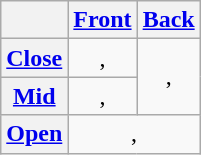<table class="wikitable" style="text-align:center;">
<tr>
<th></th>
<th><a href='#'>Front</a></th>
<th><a href='#'>Back</a></th>
</tr>
<tr>
<th><a href='#'>Close</a></th>
<td>, </td>
<td rowspan="2">, </td>
</tr>
<tr>
<th><a href='#'>Mid</a></th>
<td>, </td>
</tr>
<tr>
<th><a href='#'>Open</a></th>
<td colspan="2">, </td>
</tr>
</table>
